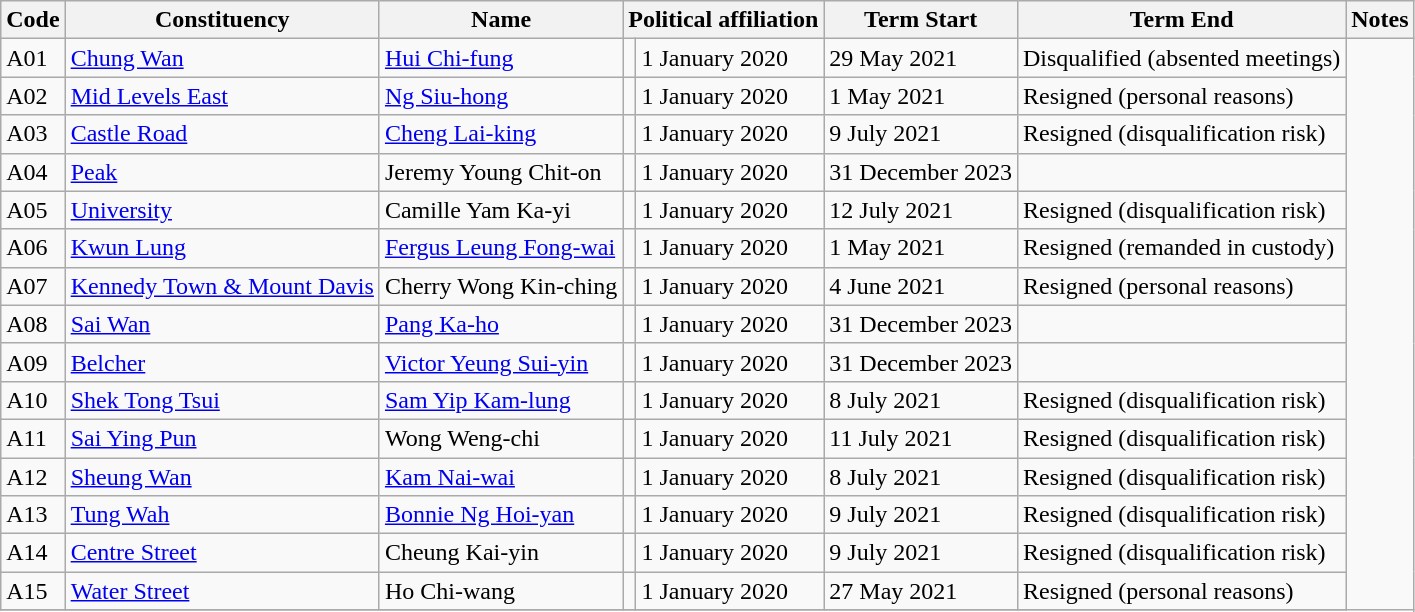<table class="wikitable sortable" border=1>
<tr>
<th>Code</th>
<th>Constituency</th>
<th>Name</th>
<th colspan=2>Political affiliation</th>
<th>Term Start</th>
<th>Term End</th>
<th>Notes</th>
</tr>
<tr>
<td>A01</td>
<td><a href='#'>Chung Wan</a></td>
<td><a href='#'>Hui Chi-fung</a></td>
<td></td>
<td>1 January 2020</td>
<td>29 May 2021</td>
<td>Disqualified (absented meetings)</td>
</tr>
<tr>
<td>A02</td>
<td><a href='#'>Mid Levels East</a></td>
<td><a href='#'>Ng Siu-hong</a></td>
<td></td>
<td>1 January 2020</td>
<td>1 May 2021</td>
<td>Resigned (personal reasons)</td>
</tr>
<tr>
<td>A03</td>
<td><a href='#'>Castle Road</a></td>
<td><a href='#'>Cheng Lai-king</a></td>
<td></td>
<td>1 January 2020</td>
<td>9 July 2021</td>
<td>Resigned (disqualification risk)</td>
</tr>
<tr>
<td>A04</td>
<td><a href='#'>Peak</a></td>
<td>Jeremy Young Chit-on</td>
<td></td>
<td>1 January 2020</td>
<td>31 December 2023</td>
<td></td>
</tr>
<tr>
<td>A05</td>
<td><a href='#'>University</a></td>
<td>Camille Yam Ka-yi</td>
<td></td>
<td>1 January 2020</td>
<td>12 July 2021</td>
<td>Resigned (disqualification risk)</td>
</tr>
<tr>
<td>A06</td>
<td><a href='#'>Kwun Lung</a></td>
<td><a href='#'>Fergus Leung Fong-wai</a></td>
<td></td>
<td>1 January 2020</td>
<td>1 May 2021</td>
<td>Resigned (remanded in custody)</td>
</tr>
<tr>
<td>A07</td>
<td><a href='#'>Kennedy Town & Mount Davis</a></td>
<td>Cherry Wong Kin-ching</td>
<td></td>
<td>1 January 2020</td>
<td>4 June 2021</td>
<td>Resigned (personal reasons)</td>
</tr>
<tr>
<td>A08</td>
<td><a href='#'>Sai Wan</a></td>
<td><a href='#'>Pang Ka-ho</a></td>
<td></td>
<td>1 January 2020</td>
<td>31 December 2023</td>
<td></td>
</tr>
<tr>
<td>A09</td>
<td><a href='#'>Belcher</a></td>
<td><a href='#'>Victor Yeung Sui-yin</a></td>
<td></td>
<td>1 January 2020</td>
<td>31 December 2023</td>
<td></td>
</tr>
<tr>
<td>A10</td>
<td><a href='#'>Shek Tong Tsui</a></td>
<td><a href='#'>Sam Yip Kam-lung</a></td>
<td></td>
<td>1 January 2020</td>
<td>8 July 2021</td>
<td>Resigned (disqualification risk)</td>
</tr>
<tr>
<td>A11</td>
<td><a href='#'>Sai Ying Pun</a></td>
<td>Wong Weng-chi</td>
<td></td>
<td>1 January 2020</td>
<td>11 July 2021</td>
<td>Resigned (disqualification risk)</td>
</tr>
<tr>
<td>A12</td>
<td><a href='#'>Sheung Wan</a></td>
<td><a href='#'>Kam Nai-wai</a></td>
<td></td>
<td>1 January 2020</td>
<td>8 July 2021</td>
<td>Resigned (disqualification risk)</td>
</tr>
<tr>
<td>A13</td>
<td><a href='#'>Tung Wah</a></td>
<td><a href='#'>Bonnie Ng Hoi-yan</a></td>
<td></td>
<td>1 January 2020</td>
<td>9 July 2021</td>
<td>Resigned (disqualification risk)</td>
</tr>
<tr>
<td>A14</td>
<td><a href='#'>Centre Street</a></td>
<td>Cheung Kai-yin</td>
<td></td>
<td>1 January 2020</td>
<td>9 July 2021</td>
<td>Resigned (disqualification risk)</td>
</tr>
<tr>
<td>A15</td>
<td><a href='#'>Water Street</a></td>
<td>Ho Chi-wang</td>
<td></td>
<td>1 January 2020</td>
<td>27 May 2021</td>
<td>Resigned (personal reasons)</td>
</tr>
<tr>
</tr>
</table>
